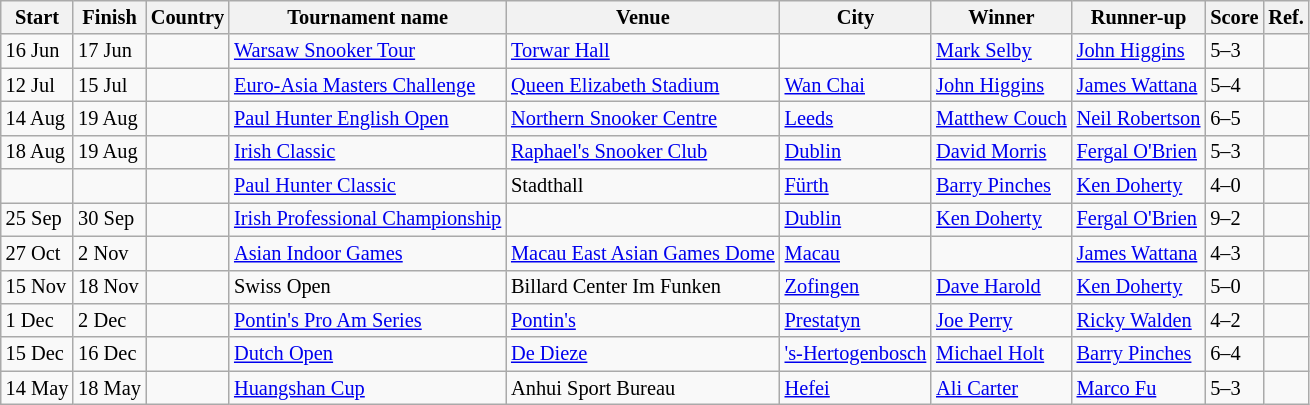<table class="wikitable sortable" style="font-size: 85%">
<tr>
<th>Start</th>
<th>Finish</th>
<th>Country</th>
<th>Tournament name</th>
<th>Venue</th>
<th>City</th>
<th>Winner</th>
<th>Runner-up</th>
<th>Score</th>
<th>Ref.</th>
</tr>
<tr>
<td>16 Jun</td>
<td>17 Jun</td>
<td></td>
<td><a href='#'>Warsaw Snooker Tour</a></td>
<td><a href='#'>Torwar Hall</a></td>
<td></td>
<td> <a href='#'>Mark Selby</a></td>
<td> <a href='#'>John Higgins</a></td>
<td>5–3</td>
<td></td>
</tr>
<tr>
<td>12 Jul</td>
<td>15 Jul</td>
<td></td>
<td><a href='#'>Euro-Asia Masters Challenge</a></td>
<td><a href='#'>Queen Elizabeth Stadium</a></td>
<td><a href='#'>Wan Chai</a></td>
<td> <a href='#'>John Higgins</a></td>
<td> <a href='#'>James Wattana</a></td>
<td>5–4</td>
<td></td>
</tr>
<tr>
<td>14 Aug</td>
<td>19 Aug</td>
<td></td>
<td><a href='#'>Paul Hunter English Open</a></td>
<td><a href='#'>Northern Snooker Centre</a></td>
<td><a href='#'>Leeds</a></td>
<td> <a href='#'>Matthew Couch</a></td>
<td> <a href='#'>Neil Robertson</a></td>
<td>6–5</td>
<td></td>
</tr>
<tr>
<td>18 Aug</td>
<td>19 Aug</td>
<td></td>
<td><a href='#'>Irish Classic</a></td>
<td><a href='#'>Raphael's Snooker Club</a></td>
<td><a href='#'>Dublin</a></td>
<td> <a href='#'>David Morris</a></td>
<td> <a href='#'>Fergal O'Brien</a></td>
<td>5–3</td>
<td></td>
</tr>
<tr>
<td></td>
<td></td>
<td></td>
<td><a href='#'>Paul Hunter Classic</a></td>
<td>Stadthall</td>
<td><a href='#'>Fürth</a></td>
<td> <a href='#'>Barry Pinches</a></td>
<td> <a href='#'>Ken Doherty</a></td>
<td>4–0</td>
<td></td>
</tr>
<tr>
<td>25 Sep</td>
<td>30 Sep</td>
<td></td>
<td><a href='#'>Irish Professional Championship</a></td>
<td></td>
<td><a href='#'>Dublin</a></td>
<td> <a href='#'>Ken Doherty</a></td>
<td> <a href='#'>Fergal O'Brien</a></td>
<td>9–2</td>
<td></td>
</tr>
<tr>
<td>27 Oct</td>
<td>2 Nov</td>
<td></td>
<td><a href='#'>Asian Indoor Games</a></td>
<td><a href='#'>Macau East Asian Games Dome</a></td>
<td><a href='#'>Macau</a></td>
<td></td>
<td> <a href='#'>James Wattana</a></td>
<td>4–3</td>
<td></td>
</tr>
<tr>
<td>15 Nov</td>
<td>18 Nov</td>
<td></td>
<td>Swiss Open</td>
<td>Billard Center Im Funken</td>
<td><a href='#'>Zofingen</a></td>
<td> <a href='#'>Dave Harold</a></td>
<td> <a href='#'>Ken Doherty</a></td>
<td>5–0</td>
<td></td>
</tr>
<tr>
<td>1 Dec</td>
<td>2 Dec</td>
<td></td>
<td><a href='#'>Pontin's Pro Am Series</a></td>
<td><a href='#'>Pontin's</a></td>
<td><a href='#'>Prestatyn</a></td>
<td> <a href='#'>Joe Perry</a></td>
<td> <a href='#'>Ricky Walden</a></td>
<td>4–2</td>
<td></td>
</tr>
<tr>
<td>15 Dec</td>
<td>16 Dec</td>
<td></td>
<td><a href='#'>Dutch Open</a></td>
<td><a href='#'>De Dieze</a></td>
<td><a href='#'>'s-Hertogenbosch</a></td>
<td> <a href='#'>Michael Holt</a></td>
<td> <a href='#'>Barry Pinches</a></td>
<td>6–4</td>
<td></td>
</tr>
<tr>
<td>14 May</td>
<td>18 May</td>
<td></td>
<td><a href='#'>Huangshan Cup</a></td>
<td>Anhui Sport Bureau</td>
<td><a href='#'>Hefei</a></td>
<td> <a href='#'>Ali Carter</a></td>
<td> <a href='#'>Marco Fu</a></td>
<td>5–3</td>
<td></td>
</tr>
</table>
